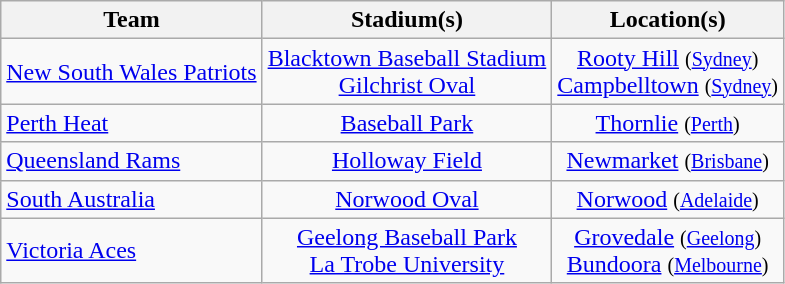<table class="wikitable" style="text-align:center;">
<tr>
<th>Team</th>
<th>Stadium(s)</th>
<th>Location(s)</th>
</tr>
<tr>
<td style="text-align:left;"><a href='#'>New South Wales Patriots</a></td>
<td><a href='#'>Blacktown Baseball Stadium</a><br><a href='#'>Gilchrist Oval</a></td>
<td><a href='#'>Rooty Hill</a> <small>(<a href='#'>Sydney</a>)</small><br><a href='#'>Campbelltown</a> <small>(<a href='#'>Sydney</a>)</small></td>
</tr>
<tr>
<td style="text-align:left;"><a href='#'>Perth Heat</a></td>
<td><a href='#'>Baseball Park</a></td>
<td><a href='#'>Thornlie</a> <small>(<a href='#'>Perth</a>)</small></td>
</tr>
<tr>
<td style="text-align:left;"><a href='#'>Queensland Rams</a></td>
<td><a href='#'>Holloway Field</a></td>
<td><a href='#'>Newmarket</a> <small>(<a href='#'>Brisbane</a>)</small></td>
</tr>
<tr>
<td style="text-align:left;"><a href='#'>South Australia</a></td>
<td><a href='#'>Norwood Oval</a></td>
<td><a href='#'>Norwood</a> <small>(<a href='#'>Adelaide</a>)</small></td>
</tr>
<tr>
<td style="text-align:left;"><a href='#'>Victoria Aces</a></td>
<td><a href='#'>Geelong Baseball Park</a><br><a href='#'>La Trobe University</a></td>
<td><a href='#'>Grovedale</a> <small>(<a href='#'>Geelong</a>)</small><br><a href='#'>Bundoora</a> <small>(<a href='#'>Melbourne</a>)</small></td>
</tr>
</table>
